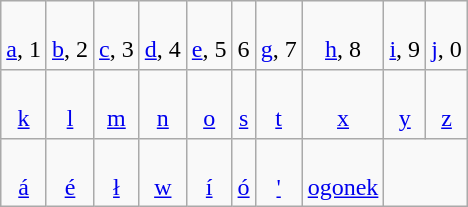<table class="wikitable" style="line-height: 1.2">
<tr align=center>
<td> <br> <a href='#'>a</a>, 1</td>
<td> <br> <a href='#'>b</a>, 2</td>
<td> <br> <a href='#'>c</a>, 3</td>
<td> <br> <a href='#'>d</a>, 4</td>
<td> <br> <a href='#'>e</a>, 5</td>
<td> <br> 6</td>
<td> <br> <a href='#'>g</a>, 7</td>
<td> <br> <a href='#'>h</a>, 8</td>
<td> <br> <a href='#'>i</a>, 9</td>
<td> <br> <a href='#'>j</a>, 0</td>
</tr>
<tr align=center>
<td> <br> <a href='#'>k</a></td>
<td> <br> <a href='#'>l</a></td>
<td> <br> <a href='#'>m</a></td>
<td> <br> <a href='#'>n</a></td>
<td> <br> <a href='#'>o</a></td>
<td> <br> <a href='#'>s</a></td>
<td> <br> <a href='#'>t</a></td>
<td> <br> <a href='#'>x</a></td>
<td> <br> <a href='#'>y</a></td>
<td> <br> <a href='#'>z</a></td>
</tr>
<tr align=center>
<td> <br> <a href='#'>á</a></td>
<td> <br> <a href='#'>é</a></td>
<td> <br> <a href='#'>ł</a></td>
<td> <br> <a href='#'>w</a></td>
<td> <br> <a href='#'>í</a></td>
<td> <br> <a href='#'>ó</a></td>
<td> <br> <a href='#'>'</a></td>
<td> <br> <a href='#'>ogonek</a></td>
</tr>
</table>
